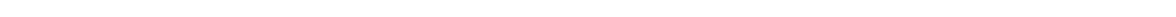<table style="width:100%; text-align:center;">
<tr style="color:white;">
<td style="background:"><strong>38</strong></td>
<td style="background:"><strong>3</strong></td>
<td style="background:"><strong>29</strong></td>
</tr>
<tr>
<td></td>
<td></td>
<td></td>
</tr>
</table>
